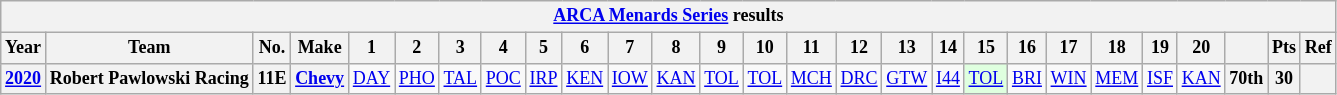<table class="wikitable" style="text-align:center; font-size:75%">
<tr>
<th colspan=48><a href='#'>ARCA Menards Series</a> results</th>
</tr>
<tr>
<th>Year</th>
<th>Team</th>
<th>No.</th>
<th>Make</th>
<th>1</th>
<th>2</th>
<th>3</th>
<th>4</th>
<th>5</th>
<th>6</th>
<th>7</th>
<th>8</th>
<th>9</th>
<th>10</th>
<th>11</th>
<th>12</th>
<th>13</th>
<th>14</th>
<th>15</th>
<th>16</th>
<th>17</th>
<th>18</th>
<th>19</th>
<th>20</th>
<th></th>
<th>Pts</th>
<th>Ref</th>
</tr>
<tr>
<th><a href='#'>2020</a></th>
<th>Robert Pawlowski Racing</th>
<th>11E</th>
<th><a href='#'>Chevy</a></th>
<td><a href='#'>DAY</a></td>
<td><a href='#'>PHO</a></td>
<td><a href='#'>TAL</a></td>
<td><a href='#'>POC</a></td>
<td><a href='#'>IRP</a></td>
<td><a href='#'>KEN</a></td>
<td><a href='#'>IOW</a></td>
<td><a href='#'>KAN</a></td>
<td><a href='#'>TOL</a></td>
<td><a href='#'>TOL</a></td>
<td><a href='#'>MCH</a></td>
<td><a href='#'>DRC</a></td>
<td><a href='#'>GTW</a></td>
<td><a href='#'>I44</a></td>
<td style="background:#DFFFDF;"><a href='#'>TOL</a><br></td>
<td><a href='#'>BRI</a></td>
<td><a href='#'>WIN</a></td>
<td><a href='#'>MEM</a></td>
<td><a href='#'>ISF</a></td>
<td><a href='#'>KAN</a></td>
<th>70th</th>
<th>30</th>
<th></th>
</tr>
</table>
